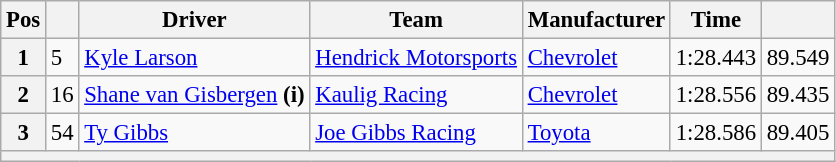<table class="wikitable" style="font-size:95%">
<tr>
<th>Pos</th>
<th></th>
<th>Driver</th>
<th>Team</th>
<th>Manufacturer</th>
<th>Time</th>
<th></th>
</tr>
<tr>
<th>1</th>
<td>5</td>
<td><a href='#'>Kyle Larson</a></td>
<td><a href='#'>Hendrick Motorsports</a></td>
<td><a href='#'>Chevrolet</a></td>
<td>1:28.443</td>
<td>89.549</td>
</tr>
<tr>
<th>2</th>
<td>16</td>
<td><a href='#'>Shane van Gisbergen</a> <strong>(i)</strong></td>
<td><a href='#'>Kaulig Racing</a></td>
<td><a href='#'>Chevrolet</a></td>
<td>1:28.556</td>
<td>89.435</td>
</tr>
<tr>
<th>3</th>
<td>54</td>
<td><a href='#'>Ty Gibbs</a></td>
<td><a href='#'>Joe Gibbs Racing</a></td>
<td><a href='#'>Toyota</a></td>
<td>1:28.586</td>
<td>89.405</td>
</tr>
<tr>
<th colspan="7"></th>
</tr>
</table>
